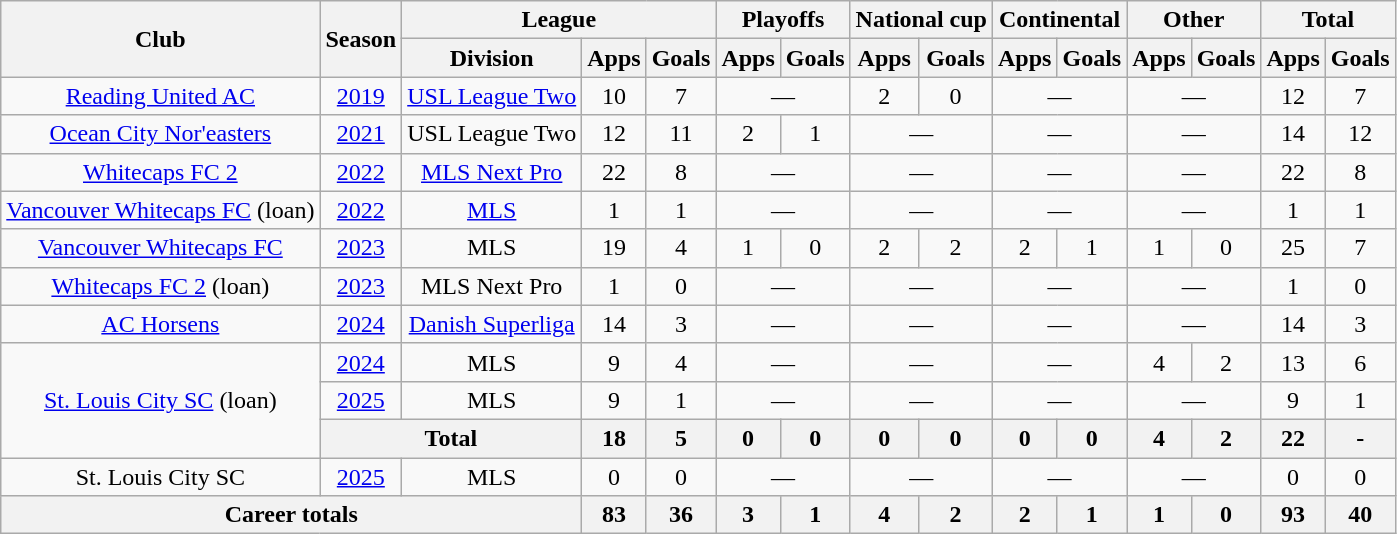<table class="wikitable" style="text-align:center">
<tr>
<th rowspan="2">Club</th>
<th rowspan="2">Season</th>
<th colspan="3">League</th>
<th colspan="2">Playoffs</th>
<th colspan="2">National cup</th>
<th colspan="2">Continental</th>
<th colspan="2">Other</th>
<th colspan="2">Total</th>
</tr>
<tr>
<th>Division</th>
<th>Apps</th>
<th>Goals</th>
<th>Apps</th>
<th>Goals</th>
<th>Apps</th>
<th>Goals</th>
<th>Apps</th>
<th>Goals</th>
<th>Apps</th>
<th>Goals</th>
<th>Apps</th>
<th>Goals</th>
</tr>
<tr>
<td><a href='#'>Reading United AC</a></td>
<td><a href='#'>2019</a></td>
<td><a href='#'>USL League Two</a></td>
<td>10</td>
<td>7</td>
<td colspan="2">—</td>
<td>2</td>
<td>0</td>
<td colspan="2">—</td>
<td colspan="2">—</td>
<td>12</td>
<td>7</td>
</tr>
<tr>
<td><a href='#'>Ocean City Nor'easters</a></td>
<td><a href='#'>2021</a></td>
<td>USL League Two</td>
<td>12</td>
<td>11</td>
<td>2</td>
<td>1</td>
<td colspan="2">—</td>
<td colspan="2">—</td>
<td colspan="2">—</td>
<td>14</td>
<td>12</td>
</tr>
<tr>
<td><a href='#'>Whitecaps FC 2</a></td>
<td><a href='#'>2022</a></td>
<td><a href='#'>MLS Next Pro</a></td>
<td>22</td>
<td>8</td>
<td colspan="2">—</td>
<td colspan="2">—</td>
<td colspan="2">—</td>
<td colspan="2">—</td>
<td>22</td>
<td>8</td>
</tr>
<tr>
<td><a href='#'>Vancouver Whitecaps FC</a> (loan)</td>
<td><a href='#'>2022</a></td>
<td><a href='#'>MLS</a></td>
<td>1</td>
<td>1</td>
<td colspan="2">—</td>
<td colspan="2">—</td>
<td colspan="2">—</td>
<td colspan="2">—</td>
<td>1</td>
<td>1</td>
</tr>
<tr>
<td><a href='#'>Vancouver Whitecaps FC</a></td>
<td><a href='#'>2023</a></td>
<td>MLS</td>
<td>19</td>
<td>4</td>
<td>1</td>
<td>0</td>
<td>2</td>
<td>2</td>
<td>2</td>
<td>1</td>
<td>1</td>
<td>0</td>
<td>25</td>
<td>7</td>
</tr>
<tr>
<td><a href='#'>Whitecaps FC 2</a> (loan)</td>
<td><a href='#'>2023</a></td>
<td>MLS Next Pro</td>
<td>1</td>
<td>0</td>
<td colspan="2">—</td>
<td colspan="2">—</td>
<td colspan="2">—</td>
<td colspan="2">—</td>
<td>1</td>
<td>0</td>
</tr>
<tr>
<td><a href='#'>AC Horsens</a></td>
<td><a href='#'>2024</a></td>
<td><a href='#'>Danish Superliga</a></td>
<td>14</td>
<td>3</td>
<td colspan="2">—</td>
<td colspan="2">—</td>
<td colspan="2">—</td>
<td colspan="2">—</td>
<td>14</td>
<td>3</td>
</tr>
<tr>
<td rowspan=3><a href='#'>St. Louis City SC</a> (loan)</td>
<td><a href='#'>2024</a></td>
<td>MLS</td>
<td>9</td>
<td>4</td>
<td colspan="2">—</td>
<td colspan="2">—</td>
<td colspan="2">—</td>
<td>4</td>
<td>2</td>
<td>13</td>
<td>6</td>
</tr>
<tr>
<td><a href='#'>2025</a></td>
<td>MLS</td>
<td>9</td>
<td>1</td>
<td colspan="2">—</td>
<td colspan="2">—</td>
<td colspan="2">—</td>
<td colspan="2">—</td>
<td>9</td>
<td>1</td>
</tr>
<tr>
<th colspan="2">Total</th>
<th>18</th>
<th>5</th>
<th>0</th>
<th>0</th>
<th>0</th>
<th>0</th>
<th>0</th>
<th>0</th>
<th>4</th>
<th>2</th>
<th>22</th>
<th 7>-</th>
</tr>
<tr>
<td>St. Louis City SC</td>
<td><a href='#'>2025</a></td>
<td>MLS</td>
<td>0</td>
<td>0</td>
<td colspan="2">—</td>
<td colspan="2">—</td>
<td colspan="2">—</td>
<td colspan="2">—</td>
<td>0</td>
<td>0</td>
</tr>
<tr>
<th colspan="3">Career totals</th>
<th>83</th>
<th>36</th>
<th>3</th>
<th>1</th>
<th>4</th>
<th>2</th>
<th>2</th>
<th>1</th>
<th>1</th>
<th>0</th>
<th>93</th>
<th>40</th>
</tr>
</table>
